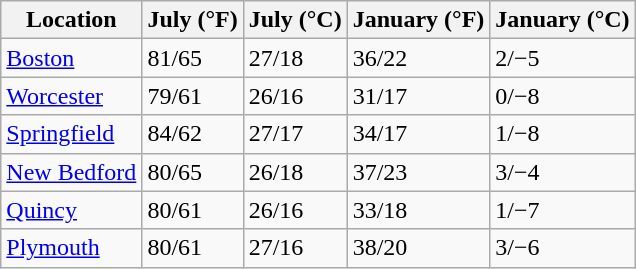<table class="wikitable sortable" style="margin:auto;">
<tr>
<th>Location</th>
<th>July (°F)</th>
<th>July (°C)</th>
<th>January (°F)</th>
<th>January (°C)</th>
</tr>
<tr>
<td><a href='#'>Boston</a></td>
<td>81/65</td>
<td>27/18</td>
<td>36/22</td>
<td>2/−5</td>
</tr>
<tr>
<td><a href='#'>Worcester</a></td>
<td>79/61</td>
<td>26/16</td>
<td>31/17</td>
<td>0/−8</td>
</tr>
<tr>
<td><a href='#'>Springfield</a></td>
<td>84/62</td>
<td>27/17</td>
<td>34/17</td>
<td>1/−8</td>
</tr>
<tr>
<td><a href='#'>New Bedford</a></td>
<td>80/65</td>
<td>26/18</td>
<td>37/23</td>
<td>3/−4</td>
</tr>
<tr>
<td><a href='#'>Quincy</a></td>
<td>80/61</td>
<td>26/16</td>
<td>33/18</td>
<td>1/−7</td>
</tr>
<tr>
<td><a href='#'>Plymouth</a></td>
<td>80/61</td>
<td>27/16</td>
<td>38/20</td>
<td>3/−6</td>
</tr>
</table>
